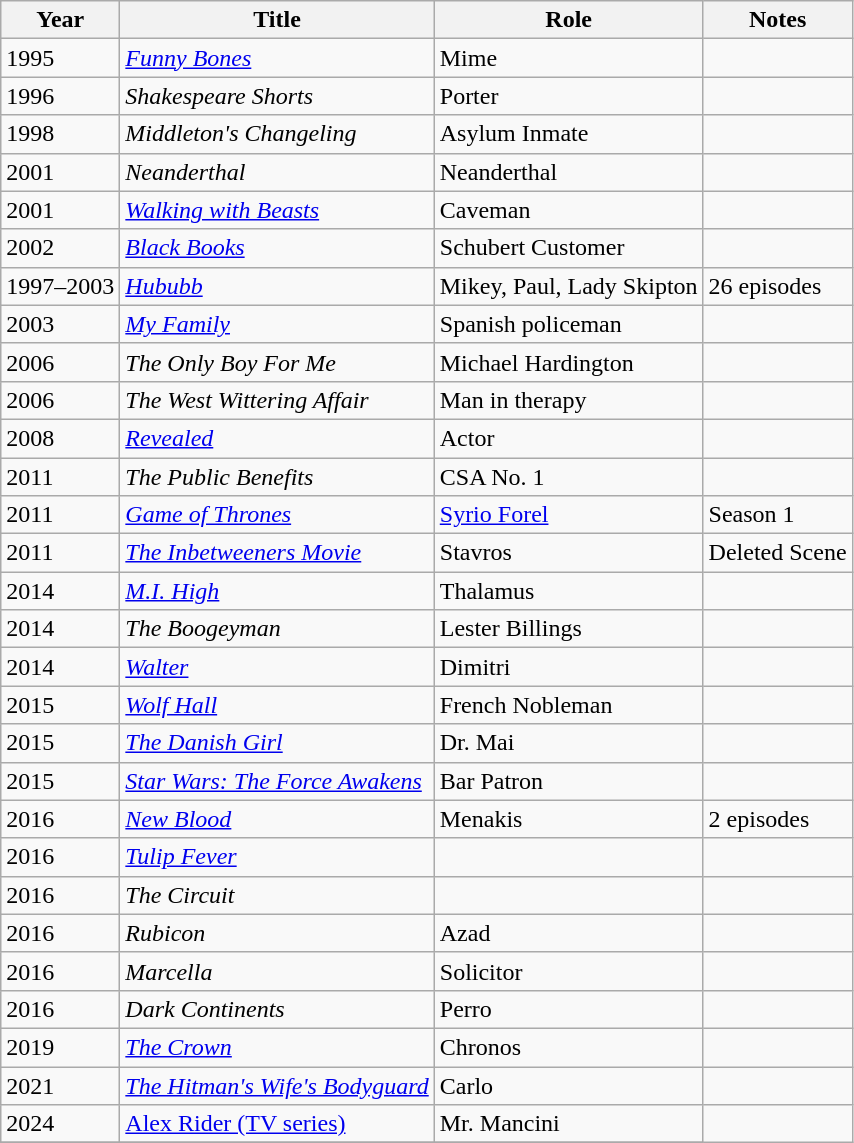<table class="wikitable">
<tr style="text-align:center;">
<th>Year</th>
<th>Title</th>
<th>Role</th>
<th>Notes</th>
</tr>
<tr>
<td>1995</td>
<td><em><a href='#'>Funny Bones</a></em></td>
<td>Mime</td>
<td></td>
</tr>
<tr>
<td>1996</td>
<td><em>Shakespeare Shorts</em></td>
<td>Porter</td>
<td></td>
</tr>
<tr>
<td>1998</td>
<td><em>Middleton's Changeling</em></td>
<td>Asylum Inmate</td>
<td></td>
</tr>
<tr>
<td>2001</td>
<td><em>Neanderthal</em></td>
<td>Neanderthal</td>
<td></td>
</tr>
<tr>
<td>2001</td>
<td><em><a href='#'>Walking with Beasts</a></em></td>
<td>Caveman</td>
<td></td>
</tr>
<tr>
<td>2002</td>
<td><em><a href='#'>Black Books</a></em></td>
<td>Schubert Customer</td>
<td></td>
</tr>
<tr>
<td>1997–2003</td>
<td><em><a href='#'>Hububb</a></em></td>
<td>Mikey, Paul, Lady Skipton</td>
<td>26 episodes</td>
</tr>
<tr>
<td>2003</td>
<td><em><a href='#'>My Family</a></em></td>
<td>Spanish policeman</td>
<td></td>
</tr>
<tr>
<td>2006</td>
<td><em>The Only Boy For Me</em></td>
<td>Michael Hardington</td>
<td></td>
</tr>
<tr>
<td>2006</td>
<td><em>The West Wittering Affair</em></td>
<td>Man in therapy</td>
<td></td>
</tr>
<tr>
<td>2008</td>
<td><em><a href='#'>Revealed</a></em></td>
<td>Actor</td>
<td></td>
</tr>
<tr>
<td>2011</td>
<td><em>The Public Benefits</em></td>
<td>CSA No. 1</td>
<td></td>
</tr>
<tr>
<td>2011</td>
<td><em><a href='#'>Game of Thrones</a></em></td>
<td><a href='#'>Syrio Forel</a></td>
<td>Season 1</td>
</tr>
<tr>
<td>2011</td>
<td><em><a href='#'>The Inbetweeners Movie</a></em></td>
<td>Stavros</td>
<td>Deleted Scene</td>
</tr>
<tr>
<td>2014</td>
<td><em><a href='#'>M.I. High</a></em></td>
<td>Thalamus</td>
<td></td>
</tr>
<tr>
<td>2014</td>
<td><em>The Boogeyman</em></td>
<td>Lester Billings</td>
<td></td>
</tr>
<tr>
<td>2014</td>
<td><em><a href='#'>Walter</a></em></td>
<td>Dimitri</td>
<td></td>
</tr>
<tr>
<td>2015</td>
<td><em><a href='#'>Wolf Hall</a></em></td>
<td>French Nobleman</td>
<td></td>
</tr>
<tr>
<td>2015</td>
<td><em><a href='#'>The Danish Girl</a></em></td>
<td>Dr. Mai</td>
<td></td>
</tr>
<tr>
<td>2015</td>
<td><em><a href='#'>Star Wars: The Force Awakens</a></em></td>
<td>Bar Patron</td>
<td></td>
</tr>
<tr>
<td>2016</td>
<td><em><a href='#'>New Blood</a></em></td>
<td>Menakis</td>
<td>2 episodes</td>
</tr>
<tr>
<td>2016</td>
<td><em><a href='#'>Tulip Fever</a></em></td>
<td></td>
<td></td>
</tr>
<tr>
<td>2016</td>
<td><em>The Circuit</em></td>
<td></td>
<td></td>
</tr>
<tr>
<td>2016</td>
<td><em>Rubicon</em></td>
<td>Azad</td>
<td></td>
</tr>
<tr>
<td>2016</td>
<td><em>Marcella</em></td>
<td>Solicitor</td>
<td></td>
</tr>
<tr>
<td>2016</td>
<td><em>Dark Continents</em></td>
<td>Perro</td>
<td></td>
</tr>
<tr>
<td>2019</td>
<td><em><a href='#'>The Crown</a></em></td>
<td>Chronos</td>
<td></td>
</tr>
<tr>
<td>2021</td>
<td><em><a href='#'>The Hitman's Wife's Bodyguard</a></em></td>
<td>Carlo</td>
<td></td>
</tr>
<tr>
<td>2024</td>
<td><a href='#'>Alex Rider (TV series)</a></td>
<td>Mr. Mancini</td>
</tr>
<tr>
</tr>
</table>
